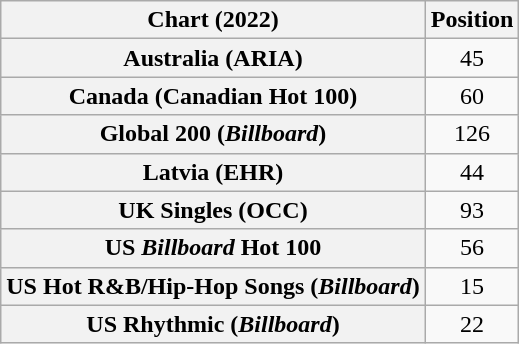<table class="wikitable sortable plainrowheaders" style="text-align:center">
<tr>
<th scope="col">Chart (2022)</th>
<th scope="col">Position</th>
</tr>
<tr>
<th scope="row">Australia (ARIA)</th>
<td>45</td>
</tr>
<tr>
<th scope="row">Canada (Canadian Hot 100)</th>
<td>60</td>
</tr>
<tr>
<th scope="row">Global 200 (<em>Billboard</em>)</th>
<td>126</td>
</tr>
<tr>
<th scope="row">Latvia (EHR)</th>
<td>44</td>
</tr>
<tr>
<th scope="row">UK Singles (OCC)</th>
<td>93</td>
</tr>
<tr>
<th scope="row">US <em>Billboard</em> Hot 100</th>
<td>56</td>
</tr>
<tr>
<th scope="row">US Hot R&B/Hip-Hop Songs (<em>Billboard</em>)</th>
<td>15</td>
</tr>
<tr>
<th scope="row">US Rhythmic (<em>Billboard</em>)</th>
<td>22</td>
</tr>
</table>
